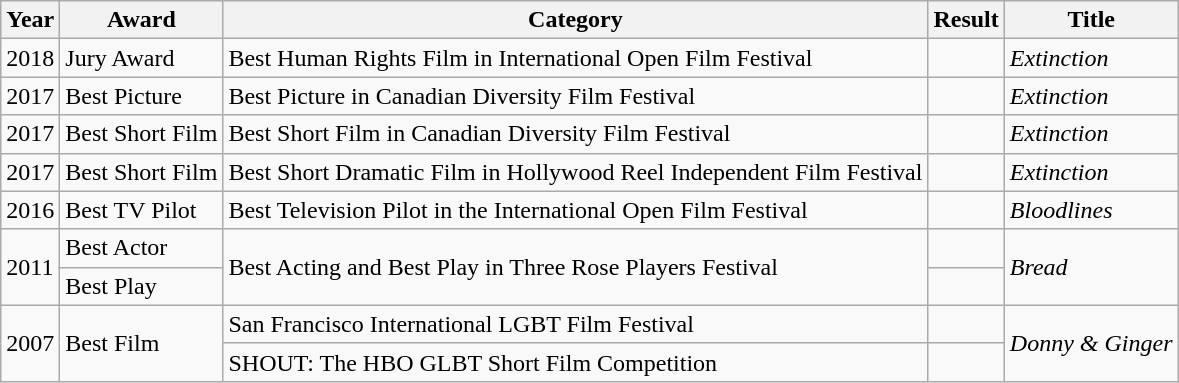<table class="wikitable sortable">
<tr>
<th>Year</th>
<th>Award</th>
<th>Category</th>
<th>Result</th>
<th>Title</th>
</tr>
<tr>
<td>2018</td>
<td>Jury Award</td>
<td>Best Human Rights Film in International Open Film Festival</td>
<td></td>
<td><em>Extinction</em></td>
</tr>
<tr>
<td>2017</td>
<td>Best Picture</td>
<td>Best Picture in Canadian Diversity Film Festival</td>
<td></td>
<td><em>Extinction</em></td>
</tr>
<tr>
<td>2017</td>
<td>Best Short Film</td>
<td>Best Short Film in Canadian Diversity Film Festival</td>
<td></td>
<td><em>Extinction</em></td>
</tr>
<tr>
<td>2017</td>
<td>Best Short Film</td>
<td>Best Short Dramatic Film in Hollywood Reel Independent Film Festival</td>
<td></td>
<td><em>Extinction</em></td>
</tr>
<tr>
<td>2016</td>
<td>Best TV Pilot</td>
<td>Best Television Pilot in the International Open Film Festival</td>
<td></td>
<td><em>Bloodlines</em></td>
</tr>
<tr>
<td rowspan=2>2011</td>
<td>Best Actor</td>
<td rowspan=2>Best Acting and Best Play in Three Rose Players Festival</td>
<td></td>
<td rowspan=2><em>Bread</em></td>
</tr>
<tr>
<td>Best Play</td>
<td></td>
</tr>
<tr>
<td rowspan=2>2007</td>
<td rowspan=2>Best Film</td>
<td>San Francisco International LGBT Film Festival</td>
<td></td>
<td rowspan=2><em>Donny & Ginger</em></td>
</tr>
<tr>
<td>SHOUT: The HBO GLBT Short Film Competition</td>
<td></td>
</tr>
</table>
